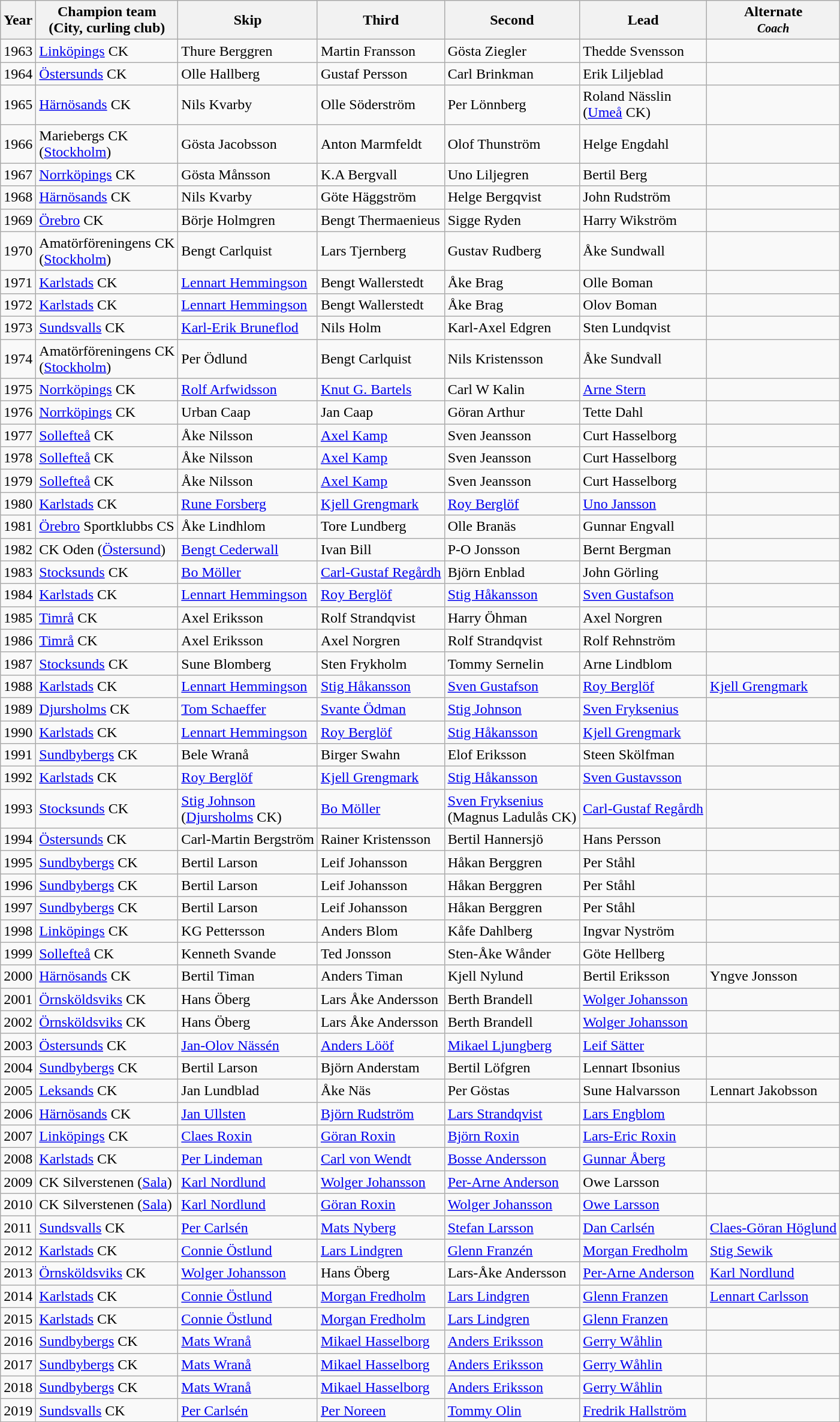<table class="wikitable">
<tr>
<th>Year</th>
<th>Champion team<br>(City, curling club)</th>
<th>Skip</th>
<th>Third</th>
<th>Second</th>
<th>Lead</th>
<th>Alternate<br><em><small>Coach</small></em></th>
</tr>
<tr>
<td>1963</td>
<td><a href='#'>Linköpings</a> CK</td>
<td>Thure Berggren</td>
<td>Martin Fransson</td>
<td>Gösta Ziegler</td>
<td>Thedde Svensson</td>
<td></td>
</tr>
<tr>
<td>1964</td>
<td><a href='#'>Östersunds</a> CK</td>
<td>Olle Hallberg</td>
<td>Gustaf Persson</td>
<td>Carl Brinkman</td>
<td>Erik Liljeblad</td>
<td></td>
</tr>
<tr>
<td>1965</td>
<td><a href='#'>Härnösands</a> CK</td>
<td>Nils Kvarby</td>
<td>Olle Söderström</td>
<td>Per Lönnberg</td>
<td>Roland Nässlin<br>(<a href='#'>Umeå</a> CK)</td>
<td></td>
</tr>
<tr>
<td>1966</td>
<td>Mariebergs CK<br>(<a href='#'>Stockholm</a>)</td>
<td>Gösta Jacobsson</td>
<td>Anton Marmfeldt</td>
<td>Olof Thunström</td>
<td>Helge Engdahl</td>
<td></td>
</tr>
<tr>
<td>1967</td>
<td><a href='#'>Norrköpings</a> CK</td>
<td>Gösta Månsson</td>
<td>K.A Bergvall</td>
<td>Uno Liljegren</td>
<td>Bertil Berg</td>
<td></td>
</tr>
<tr>
<td>1968</td>
<td><a href='#'>Härnösands</a> CK</td>
<td>Nils Kvarby</td>
<td>Göte Häggström</td>
<td>Helge Bergqvist</td>
<td>John Rudström</td>
<td></td>
</tr>
<tr>
<td>1969</td>
<td><a href='#'>Örebro</a> CK</td>
<td>Börje Holmgren</td>
<td>Bengt Thermaenieus</td>
<td>Sigge Ryden</td>
<td>Harry Wikström</td>
<td></td>
</tr>
<tr>
<td>1970</td>
<td>Amatörföreningens CK<br>(<a href='#'>Stockholm</a>)</td>
<td>Bengt Carlquist</td>
<td>Lars Tjernberg</td>
<td>Gustav Rudberg</td>
<td>Åke Sundwall</td>
<td></td>
</tr>
<tr>
<td>1971</td>
<td><a href='#'>Karlstads</a> CK</td>
<td><a href='#'>Lennart Hemmingson</a></td>
<td>Bengt Wallerstedt</td>
<td>Åke Brag</td>
<td>Olle Boman</td>
<td></td>
</tr>
<tr>
<td>1972</td>
<td><a href='#'>Karlstads</a> CK</td>
<td><a href='#'>Lennart Hemmingson</a></td>
<td>Bengt Wallerstedt</td>
<td>Åke Brag</td>
<td>Olov Boman</td>
<td></td>
</tr>
<tr>
<td>1973</td>
<td><a href='#'>Sundsvalls</a> CK</td>
<td><a href='#'>Karl-Erik Bruneflod</a></td>
<td>Nils Holm</td>
<td>Karl-Axel Edgren</td>
<td>Sten Lundqvist</td>
<td></td>
</tr>
<tr>
<td>1974</td>
<td>Amatörföreningens CK<br>(<a href='#'>Stockholm</a>)</td>
<td>Per Ödlund</td>
<td>Bengt Carlquist</td>
<td>Nils Kristensson</td>
<td>Åke Sundvall</td>
<td></td>
</tr>
<tr>
<td>1975</td>
<td><a href='#'>Norrköpings</a> CK</td>
<td><a href='#'>Rolf Arfwidsson</a></td>
<td><a href='#'>Knut G. Bartels</a></td>
<td>Carl W Kalin</td>
<td><a href='#'>Arne Stern</a></td>
<td></td>
</tr>
<tr>
<td>1976</td>
<td><a href='#'>Norrköpings</a> CK</td>
<td>Urban Caap</td>
<td>Jan Caap</td>
<td>Göran Arthur</td>
<td>Tette Dahl</td>
<td></td>
</tr>
<tr>
<td>1977</td>
<td><a href='#'>Sollefteå</a> CK</td>
<td>Åke Nilsson</td>
<td><a href='#'>Axel Kamp</a></td>
<td>Sven Jeansson</td>
<td>Curt Hasselborg</td>
<td></td>
</tr>
<tr>
<td>1978</td>
<td><a href='#'>Sollefteå</a> CK</td>
<td>Åke Nilsson</td>
<td><a href='#'>Axel Kamp</a></td>
<td>Sven Jeansson</td>
<td>Curt Hasselborg</td>
<td></td>
</tr>
<tr>
<td>1979</td>
<td><a href='#'>Sollefteå</a> CK</td>
<td>Åke Nilsson</td>
<td><a href='#'>Axel Kamp</a></td>
<td>Sven Jeansson</td>
<td>Curt Hasselborg</td>
<td></td>
</tr>
<tr>
<td>1980</td>
<td><a href='#'>Karlstads</a> CK</td>
<td><a href='#'>Rune Forsberg</a></td>
<td><a href='#'>Kjell Grengmark</a></td>
<td><a href='#'>Roy Berglöf</a></td>
<td><a href='#'>Uno Jansson</a></td>
<td></td>
</tr>
<tr>
<td>1981</td>
<td><a href='#'>Örebro</a> Sportklubbs CS</td>
<td>Åke Lindhlom</td>
<td>Tore Lundberg</td>
<td>Olle Branäs</td>
<td>Gunnar Engvall</td>
<td></td>
</tr>
<tr>
<td>1982</td>
<td>CK Oden (<a href='#'>Östersund</a>)</td>
<td><a href='#'>Bengt Cederwall</a></td>
<td>Ivan Bill</td>
<td>P-O Jonsson</td>
<td>Bernt Bergman</td>
<td></td>
</tr>
<tr>
<td>1983</td>
<td><a href='#'>Stocksunds</a> CK</td>
<td><a href='#'>Bo Möller</a></td>
<td><a href='#'>Carl-Gustaf Regårdh</a></td>
<td>Björn Enblad</td>
<td>John Görling</td>
<td></td>
</tr>
<tr>
<td>1984</td>
<td><a href='#'>Karlstads</a> CK</td>
<td><a href='#'>Lennart Hemmingson</a></td>
<td><a href='#'>Roy Berglöf</a></td>
<td><a href='#'>Stig Håkansson</a></td>
<td><a href='#'>Sven Gustafson</a></td>
<td></td>
</tr>
<tr>
<td>1985</td>
<td><a href='#'>Timrå</a> CK</td>
<td>Axel Eriksson</td>
<td>Rolf Strandqvist</td>
<td>Harry Öhman</td>
<td>Axel Norgren</td>
<td></td>
</tr>
<tr>
<td>1986</td>
<td><a href='#'>Timrå</a> CK</td>
<td>Axel Eriksson</td>
<td>Axel Norgren</td>
<td>Rolf Strandqvist</td>
<td>Rolf Rehnström</td>
<td></td>
</tr>
<tr>
<td>1987</td>
<td><a href='#'>Stocksunds</a> CK</td>
<td>Sune Blomberg</td>
<td>Sten Frykholm</td>
<td>Tommy Sernelin</td>
<td>Arne Lindblom</td>
<td></td>
</tr>
<tr>
<td>1988</td>
<td><a href='#'>Karlstads</a> CK</td>
<td><a href='#'>Lennart Hemmingson</a></td>
<td><a href='#'>Stig Håkansson</a></td>
<td><a href='#'>Sven Gustafson</a></td>
<td><a href='#'>Roy Berglöf</a></td>
<td><a href='#'>Kjell Grengmark</a></td>
</tr>
<tr>
<td>1989</td>
<td><a href='#'>Djursholms</a> CK</td>
<td><a href='#'>Tom Schaeffer</a></td>
<td><a href='#'>Svante Ödman</a></td>
<td><a href='#'>Stig Johnson</a></td>
<td><a href='#'>Sven Fryksenius</a></td>
<td></td>
</tr>
<tr>
<td>1990</td>
<td><a href='#'>Karlstads</a> CK</td>
<td><a href='#'>Lennart Hemmingson</a></td>
<td><a href='#'>Roy Berglöf</a></td>
<td><a href='#'>Stig Håkansson</a></td>
<td><a href='#'>Kjell Grengmark</a></td>
<td></td>
</tr>
<tr>
<td>1991</td>
<td><a href='#'>Sundbybergs</a> CK</td>
<td>Bele Wranå</td>
<td>Birger Swahn</td>
<td>Elof Eriksson</td>
<td>Steen Skölfman</td>
<td></td>
</tr>
<tr>
<td>1992</td>
<td><a href='#'>Karlstads</a> CK</td>
<td><a href='#'>Roy Berglöf</a></td>
<td><a href='#'>Kjell Grengmark</a></td>
<td><a href='#'>Stig Håkansson</a></td>
<td><a href='#'>Sven Gustavsson</a></td>
<td></td>
</tr>
<tr>
<td>1993</td>
<td><a href='#'>Stocksunds</a> CK</td>
<td><a href='#'>Stig Johnson</a><br>(<a href='#'>Djursholms</a> CK)</td>
<td><a href='#'>Bo Möller</a></td>
<td><a href='#'>Sven Fryksenius</a><br>(Magnus Ladulås CK)</td>
<td><a href='#'>Carl-Gustaf Regårdh</a></td>
<td></td>
</tr>
<tr>
<td>1994</td>
<td><a href='#'>Östersunds</a> CK</td>
<td>Carl-Martin Bergström</td>
<td>Rainer Kristensson</td>
<td>Bertil Hannersjö</td>
<td>Hans Persson</td>
<td></td>
</tr>
<tr>
<td>1995</td>
<td><a href='#'>Sundbybergs</a> CK</td>
<td>Bertil Larson</td>
<td>Leif Johansson</td>
<td>Håkan Berggren</td>
<td>Per Ståhl</td>
<td></td>
</tr>
<tr>
<td>1996</td>
<td><a href='#'>Sundbybergs</a> CK</td>
<td>Bertil Larson</td>
<td>Leif Johansson</td>
<td>Håkan Berggren</td>
<td>Per Ståhl</td>
<td></td>
</tr>
<tr>
<td>1997</td>
<td><a href='#'>Sundbybergs</a> CK</td>
<td>Bertil Larson</td>
<td>Leif Johansson</td>
<td>Håkan Berggren</td>
<td>Per Ståhl</td>
<td></td>
</tr>
<tr>
<td>1998</td>
<td><a href='#'>Linköpings</a> CK</td>
<td>KG Pettersson</td>
<td>Anders Blom</td>
<td>Kåfe Dahlberg</td>
<td>Ingvar Nyström</td>
<td></td>
</tr>
<tr>
<td>1999</td>
<td><a href='#'>Sollefteå</a> CK</td>
<td>Kenneth Svande</td>
<td>Ted Jonsson</td>
<td>Sten-Åke Wånder</td>
<td>Göte Hellberg</td>
<td></td>
</tr>
<tr>
<td>2000</td>
<td><a href='#'>Härnösands</a> CK</td>
<td>Bertil Timan</td>
<td>Anders Timan</td>
<td>Kjell Nylund</td>
<td>Bertil Eriksson</td>
<td>Yngve Jonsson</td>
</tr>
<tr>
<td>2001</td>
<td><a href='#'>Örnsköldsviks</a> CK</td>
<td>Hans Öberg</td>
<td>Lars Åke Andersson</td>
<td>Berth Brandell</td>
<td><a href='#'>Wolger Johansson</a></td>
<td></td>
</tr>
<tr>
<td>2002</td>
<td><a href='#'>Örnsköldsviks</a> CK</td>
<td>Hans Öberg</td>
<td>Lars Åke Andersson</td>
<td>Berth Brandell</td>
<td><a href='#'>Wolger Johansson</a></td>
<td></td>
</tr>
<tr>
<td>2003</td>
<td><a href='#'>Östersunds</a> CK</td>
<td><a href='#'>Jan-Olov Nässén</a></td>
<td><a href='#'>Anders Lööf</a></td>
<td><a href='#'>Mikael Ljungberg</a></td>
<td><a href='#'>Leif Sätter</a></td>
<td></td>
</tr>
<tr>
<td>2004</td>
<td><a href='#'>Sundbybergs</a> CK</td>
<td>Bertil Larson</td>
<td>Björn Anderstam</td>
<td>Bertil Löfgren</td>
<td>Lennart Ibsonius</td>
<td></td>
</tr>
<tr>
<td>2005</td>
<td><a href='#'>Leksands</a> CK</td>
<td>Jan Lundblad</td>
<td>Åke Näs</td>
<td>Per Göstas</td>
<td>Sune Halvarsson</td>
<td>Lennart Jakobsson</td>
</tr>
<tr>
<td>2006</td>
<td><a href='#'>Härnösands</a> CK</td>
<td><a href='#'>Jan Ullsten</a></td>
<td><a href='#'>Björn Rudström</a></td>
<td><a href='#'>Lars Strandqvist</a></td>
<td><a href='#'>Lars Engblom</a></td>
<td></td>
</tr>
<tr>
<td>2007</td>
<td><a href='#'>Linköpings</a> CK</td>
<td><a href='#'>Claes Roxin</a></td>
<td><a href='#'>Göran Roxin</a></td>
<td><a href='#'>Björn Roxin</a></td>
<td><a href='#'>Lars-Eric Roxin</a></td>
<td></td>
</tr>
<tr>
<td>2008</td>
<td><a href='#'>Karlstads</a> CK</td>
<td><a href='#'>Per Lindeman</a></td>
<td><a href='#'>Carl von Wendt</a></td>
<td><a href='#'>Bosse Andersson</a></td>
<td><a href='#'>Gunnar Åberg</a></td>
<td></td>
</tr>
<tr>
<td>2009</td>
<td>CK Silverstenen (<a href='#'>Sala</a>)</td>
<td><a href='#'>Karl Nordlund</a></td>
<td><a href='#'>Wolger Johansson</a></td>
<td><a href='#'>Per-Arne Anderson</a></td>
<td>Owe Larsson</td>
<td></td>
</tr>
<tr>
<td>2010</td>
<td>CK Silverstenen (<a href='#'>Sala</a>)</td>
<td><a href='#'>Karl Nordlund</a></td>
<td><a href='#'>Göran Roxin</a></td>
<td><a href='#'>Wolger Johansson</a></td>
<td><a href='#'>Owe Larsson</a></td>
<td></td>
</tr>
<tr>
<td>2011</td>
<td><a href='#'>Sundsvalls</a> CK</td>
<td><a href='#'>Per Carlsén</a></td>
<td><a href='#'>Mats Nyberg</a></td>
<td><a href='#'>Stefan Larsson</a></td>
<td><a href='#'>Dan Carlsén</a></td>
<td><a href='#'>Claes-Göran Höglund</a></td>
</tr>
<tr>
<td>2012</td>
<td><a href='#'>Karlstads</a> CK</td>
<td><a href='#'>Connie Östlund</a></td>
<td><a href='#'>Lars Lindgren</a></td>
<td><a href='#'>Glenn Franzén</a></td>
<td><a href='#'>Morgan Fredholm</a></td>
<td><a href='#'>Stig Sewik</a></td>
</tr>
<tr>
<td>2013</td>
<td><a href='#'>Örnsköldsviks</a> CK</td>
<td><a href='#'>Wolger Johansson</a></td>
<td>Hans Öberg</td>
<td>Lars-Åke Andersson</td>
<td><a href='#'>Per-Arne Anderson</a></td>
<td><a href='#'>Karl Nordlund</a></td>
</tr>
<tr>
<td>2014</td>
<td><a href='#'>Karlstads</a> CK</td>
<td><a href='#'>Connie Östlund</a></td>
<td><a href='#'>Morgan Fredholm</a></td>
<td><a href='#'>Lars Lindgren</a></td>
<td><a href='#'>Glenn Franzen</a></td>
<td><a href='#'>Lennart Carlsson</a></td>
</tr>
<tr>
<td>2015</td>
<td><a href='#'>Karlstads</a> CK</td>
<td><a href='#'>Connie Östlund</a></td>
<td><a href='#'>Morgan Fredholm</a></td>
<td><a href='#'>Lars Lindgren</a></td>
<td><a href='#'>Glenn Franzen</a></td>
<td></td>
</tr>
<tr>
<td>2016</td>
<td><a href='#'>Sundbybergs</a> CK</td>
<td><a href='#'>Mats Wranå</a></td>
<td><a href='#'>Mikael Hasselborg</a></td>
<td><a href='#'>Anders Eriksson</a></td>
<td><a href='#'>Gerry Wåhlin</a></td>
<td></td>
</tr>
<tr>
<td>2017</td>
<td><a href='#'>Sundbybergs</a> CK</td>
<td><a href='#'>Mats Wranå</a></td>
<td><a href='#'>Mikael Hasselborg</a></td>
<td><a href='#'>Anders Eriksson</a></td>
<td><a href='#'>Gerry Wåhlin</a></td>
<td></td>
</tr>
<tr>
<td>2018</td>
<td><a href='#'>Sundbybergs</a> CK</td>
<td><a href='#'>Mats Wranå</a></td>
<td><a href='#'>Mikael Hasselborg</a></td>
<td><a href='#'>Anders Eriksson</a></td>
<td><a href='#'>Gerry Wåhlin</a></td>
<td></td>
</tr>
<tr>
<td>2019</td>
<td><a href='#'>Sundsvalls</a> CK</td>
<td><a href='#'>Per Carlsén</a></td>
<td><a href='#'>Per Noreen</a></td>
<td><a href='#'>Tommy Olin</a></td>
<td><a href='#'>Fredrik Hallström</a></td>
<td></td>
</tr>
</table>
